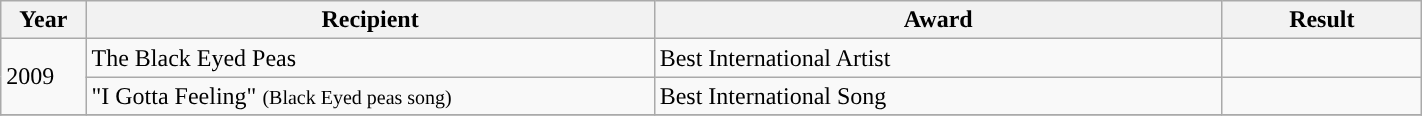<table style="width: 75%;" class="wikitable">
<tr>
<th style="width:6%;">Year</th>
<th style="width:40%;">Recipient</th>
<th style="width:40%;">Award</th>
<th style="width:14%;">Result</th>
</tr>
<tr>
<td align="centre" rowspan="2">2009</td>
<td>The Black Eyed Peas</td>
<td>Best International Artist</td>
<td></td>
</tr>
<tr>
<td>"I Gotta Feeling" <small>(Black Eyed peas song)</small></td>
<td>Best International Song</td>
<td></td>
</tr>
<tr>
</tr>
</table>
